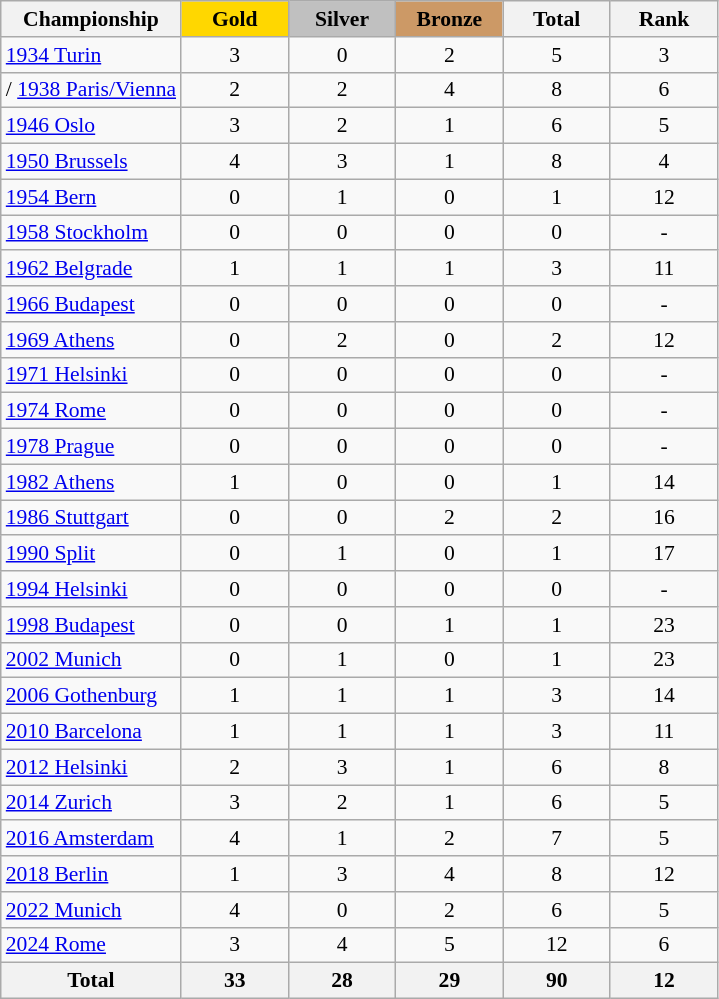<table class="wikitable sortable" border="1" style="text-align:center; font-size:90%;">
<tr>
<th style="width:15:em;">Championship</th>
<td style="background:gold; width:4.5em; font-weight:bold;">Gold</td>
<td style="background:silver; width:4.5em; font-weight:bold;">Silver</td>
<td style="background:#cc9966; width:4.5em; font-weight:bold;">Bronze</td>
<th style="width:4.5em;">Total</th>
<th style="width:4.5em;">Rank</th>
</tr>
<tr>
<td align=left> <a href='#'>1934 Turin</a></td>
<td>3</td>
<td>0</td>
<td>2</td>
<td>5</td>
<td>3</td>
</tr>
<tr>
<td align=left>/ <a href='#'>1938 Paris/Vienna</a></td>
<td>2</td>
<td>2</td>
<td>4</td>
<td>8</td>
<td>6</td>
</tr>
<tr>
<td align=left> <a href='#'>1946 Oslo</a></td>
<td>3</td>
<td>2</td>
<td>1</td>
<td>6</td>
<td>5</td>
</tr>
<tr>
<td align=left> <a href='#'>1950 Brussels</a></td>
<td>4</td>
<td>3</td>
<td>1</td>
<td>8</td>
<td>4</td>
</tr>
<tr>
<td align=left> <a href='#'>1954 Bern</a></td>
<td>0</td>
<td>1</td>
<td>0</td>
<td>1</td>
<td>12</td>
</tr>
<tr>
<td align=left> <a href='#'>1958 Stockholm</a></td>
<td>0</td>
<td>0</td>
<td>0</td>
<td>0</td>
<td>-</td>
</tr>
<tr>
<td align=left> <a href='#'>1962 Belgrade</a></td>
<td>1</td>
<td>1</td>
<td>1</td>
<td>3</td>
<td>11</td>
</tr>
<tr>
<td align=left> <a href='#'>1966 Budapest</a></td>
<td>0</td>
<td>0</td>
<td>0</td>
<td>0</td>
<td>-</td>
</tr>
<tr>
<td align=left> <a href='#'>1969 Athens</a></td>
<td>0</td>
<td>2</td>
<td>0</td>
<td>2</td>
<td>12</td>
</tr>
<tr>
<td align=left> <a href='#'>1971 Helsinki</a></td>
<td>0</td>
<td>0</td>
<td>0</td>
<td>0</td>
<td>-</td>
</tr>
<tr>
<td align=left> <a href='#'>1974 Rome</a></td>
<td>0</td>
<td>0</td>
<td>0</td>
<td>0</td>
<td>-</td>
</tr>
<tr>
<td align=left> <a href='#'>1978 Prague</a></td>
<td>0</td>
<td>0</td>
<td>0</td>
<td>0</td>
<td>-</td>
</tr>
<tr>
<td align=left> <a href='#'>1982 Athens</a></td>
<td>1</td>
<td>0</td>
<td>0</td>
<td>1</td>
<td>14</td>
</tr>
<tr>
<td align=left> <a href='#'>1986 Stuttgart</a></td>
<td>0</td>
<td>0</td>
<td>2</td>
<td>2</td>
<td>16</td>
</tr>
<tr>
<td align=left> <a href='#'>1990 Split</a></td>
<td>0</td>
<td>1</td>
<td>0</td>
<td>1</td>
<td>17</td>
</tr>
<tr>
<td align=left> <a href='#'>1994 Helsinki</a></td>
<td>0</td>
<td>0</td>
<td>0</td>
<td>0</td>
<td>-</td>
</tr>
<tr>
<td align=left> <a href='#'>1998 Budapest</a></td>
<td>0</td>
<td>0</td>
<td>1</td>
<td>1</td>
<td>23</td>
</tr>
<tr>
<td align=left> <a href='#'>2002 Munich</a></td>
<td>0</td>
<td>1</td>
<td>0</td>
<td>1</td>
<td>23</td>
</tr>
<tr>
<td align=left> <a href='#'>2006 Gothenburg</a></td>
<td>1</td>
<td>1</td>
<td>1</td>
<td>3</td>
<td>14</td>
</tr>
<tr>
<td align=left> <a href='#'>2010 Barcelona</a></td>
<td>1</td>
<td>1</td>
<td>1</td>
<td>3</td>
<td>11</td>
</tr>
<tr>
<td align=left> <a href='#'>2012 Helsinki</a></td>
<td>2</td>
<td>3</td>
<td>1</td>
<td>6</td>
<td>8</td>
</tr>
<tr>
<td align=left> <a href='#'>2014 Zurich</a></td>
<td>3</td>
<td>2</td>
<td>1</td>
<td>6</td>
<td>5</td>
</tr>
<tr>
<td align=left> <a href='#'>2016 Amsterdam</a></td>
<td>4</td>
<td>1</td>
<td>2</td>
<td>7</td>
<td>5</td>
</tr>
<tr>
<td align=left> <a href='#'>2018 Berlin</a></td>
<td>1</td>
<td>3</td>
<td>4</td>
<td>8</td>
<td>12</td>
</tr>
<tr>
<td align=left> <a href='#'>2022 Munich</a></td>
<td>4</td>
<td>0</td>
<td>2</td>
<td>6</td>
<td>5</td>
</tr>
<tr>
<td align=left> <a href='#'>2024 Rome</a></td>
<td>3</td>
<td>4</td>
<td>5</td>
<td>12</td>
<td>6</td>
</tr>
<tr>
<th align=left>Total</th>
<th>33</th>
<th>28</th>
<th>29</th>
<th>90</th>
<th>12</th>
</tr>
</table>
